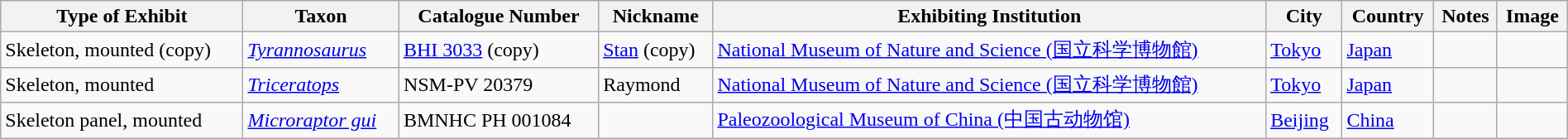<table class="wikitable sortable" align="center" width="100%">
<tr>
<th>Type of Exhibit</th>
<th>Taxon</th>
<th>Catalogue Number</th>
<th>Nickname</th>
<th>Exhibiting Institution</th>
<th>City</th>
<th>Country</th>
<th class="unsortable">Notes</th>
<th class="unsortable">Image</th>
</tr>
<tr>
<td>Skeleton, mounted (copy)</td>
<td><em><a href='#'>Tyrannosaurus</a></em></td>
<td><a href='#'>BHI 3033</a> (copy)</td>
<td><a href='#'>Stan</a> (copy)</td>
<td><a href='#'>National Museum of Nature and Science (国立科学博物館)</a></td>
<td><a href='#'>Tokyo</a></td>
<td><a href='#'>Japan</a></td>
<td></td>
<td></td>
</tr>
<tr>
<td>Skeleton, mounted</td>
<td><em><a href='#'>Triceratops</a></em></td>
<td>NSM-PV 20379</td>
<td>Raymond</td>
<td><a href='#'>National Museum of Nature and Science (国立科学博物館)</a></td>
<td><a href='#'>Tokyo</a></td>
<td><a href='#'>Japan</a></td>
<td></td>
<td></td>
</tr>
<tr>
<td>Skeleton panel, mounted</td>
<td><em><a href='#'>Microraptor gui</a></em></td>
<td>BMNHC PH 001084</td>
<td></td>
<td><a href='#'>Paleozoological Museum of China (中国古动物馆)</a></td>
<td><a href='#'>Beijing</a></td>
<td><a href='#'>China</a></td>
<td></td>
<td></td>
</tr>
</table>
